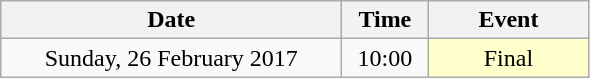<table class = "wikitable" style="text-align:center;">
<tr>
<th width=220>Date</th>
<th width=50>Time</th>
<th width=100>Event</th>
</tr>
<tr>
<td>Sunday, 26 February 2017</td>
<td>10:00</td>
<td bgcolor=ffffcc>Final</td>
</tr>
</table>
